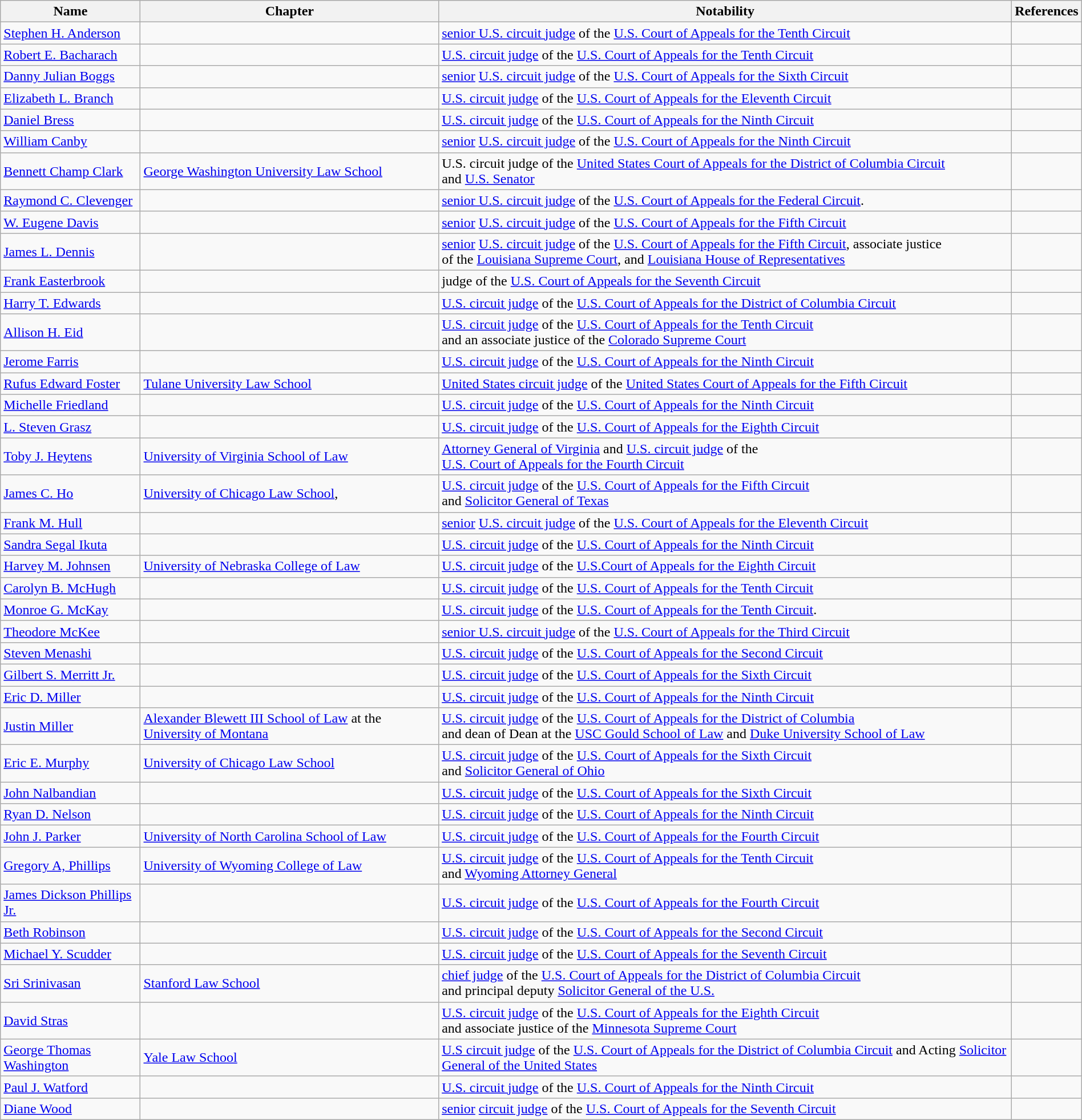<table class="wikitable sortable" style="width:100%;">
<tr>
<th>Name</th>
<th>Chapter</th>
<th>Notability</th>
<th>References</th>
</tr>
<tr>
<td><a href='#'>Stephen H. Anderson</a></td>
<td></td>
<td><a href='#'>senior U.S. circuit judge</a> of the <a href='#'>U.S. Court of Appeals for the Tenth Circuit</a></td>
<td></td>
</tr>
<tr>
<td><a href='#'>Robert E. Bacharach</a></td>
<td></td>
<td><a href='#'>U.S. circuit judge</a> of the <a href='#'>U.S. Court of Appeals for the Tenth Circuit</a></td>
<td></td>
</tr>
<tr>
<td><a href='#'>Danny Julian Boggs</a></td>
<td></td>
<td><a href='#'>senior</a> <a href='#'>U.S. circuit judge</a> of the <a href='#'>U.S. Court of Appeals for the Sixth Circuit</a></td>
<td></td>
</tr>
<tr>
<td><a href='#'>Elizabeth L. Branch</a></td>
<td></td>
<td><a href='#'>U.S. circuit judge</a> of the <a href='#'>U.S. Court of Appeals for the Eleventh Circuit</a></td>
<td></td>
</tr>
<tr>
<td><a href='#'>Daniel Bress</a></td>
<td></td>
<td><a href='#'>U.S. circuit judge</a> of the <a href='#'>U.S. Court of Appeals for the Ninth Circuit</a></td>
<td></td>
</tr>
<tr>
<td><a href='#'>William Canby</a></td>
<td></td>
<td><a href='#'>senior</a> <a href='#'>U.S. circuit judge</a> of the <a href='#'>U.S. Court of Appeals for the Ninth Circuit</a></td>
<td></td>
</tr>
<tr>
<td><a href='#'>Bennett Champ Clark</a></td>
<td><a href='#'>George Washington University Law School</a></td>
<td>U.S. circuit judge of the <a href='#'>United States Court of Appeals for the District of Columbia Circuit</a><br>and <a href='#'>U.S. Senator</a></td>
<td></td>
</tr>
<tr>
<td><a href='#'>Raymond C. Clevenger</a></td>
<td></td>
<td><a href='#'>senior U.S. circuit judge</a> of the <a href='#'>U.S. Court of Appeals for the Federal Circuit</a>.</td>
<td></td>
</tr>
<tr>
<td><a href='#'>W. Eugene Davis</a></td>
<td></td>
<td><a href='#'>senior</a> <a href='#'>U.S. circuit judge</a> of the <a href='#'>U.S. Court of Appeals for the Fifth Circuit</a></td>
<td></td>
</tr>
<tr>
<td><a href='#'>James L. Dennis</a></td>
<td></td>
<td><a href='#'>senior</a> <a href='#'>U.S. circuit judge</a> of the <a href='#'>U.S. Court of Appeals for the Fifth Circuit</a>, associate justice<br>of the <a href='#'>Louisiana Supreme Court</a>, and <a href='#'>Louisiana House of Representatives</a></td>
<td></td>
</tr>
<tr>
<td><a href='#'>Frank Easterbrook</a></td>
<td></td>
<td>judge of the <a href='#'>U.S. Court of Appeals for the Seventh Circuit</a></td>
<td></td>
</tr>
<tr>
<td><a href='#'>Harry T. Edwards</a></td>
<td></td>
<td><a href='#'>U.S. circuit judge</a> of the <a href='#'>U.S. Court of Appeals for the District of Columbia Circuit</a></td>
<td></td>
</tr>
<tr>
<td><a href='#'>Allison H. Eid</a></td>
<td></td>
<td><a href='#'>U.S. circuit judge</a> of the <a href='#'>U.S. Court of Appeals for the Tenth Circuit</a><br>and an associate justice of the <a href='#'>Colorado Supreme Court</a></td>
<td></td>
</tr>
<tr>
<td><a href='#'>Jerome Farris</a></td>
<td></td>
<td><a href='#'>U.S. circuit judge</a> of the <a href='#'>U.S. Court of Appeals for the Ninth Circuit</a></td>
<td></td>
</tr>
<tr>
<td><a href='#'>Rufus Edward Foster</a></td>
<td><a href='#'>Tulane University Law School</a></td>
<td><a href='#'>United States circuit judge</a> of the <a href='#'>United States Court of Appeals for the Fifth Circuit</a></td>
<td></td>
</tr>
<tr>
<td><a href='#'>Michelle Friedland</a></td>
<td></td>
<td><a href='#'>U.S. circuit judge</a> of the <a href='#'>U.S. Court of Appeals for the Ninth Circuit</a></td>
<td></td>
</tr>
<tr>
<td><a href='#'>L. Steven Grasz</a></td>
<td></td>
<td><a href='#'>U.S. circuit judge</a> of the <a href='#'>U.S. Court of Appeals for the Eighth Circuit</a></td>
<td></td>
</tr>
<tr>
<td><a href='#'>Toby J. Heytens</a></td>
<td><a href='#'>University of Virginia School of Law</a></td>
<td><a href='#'>Attorney General of Virginia</a> and <a href='#'>U.S. circuit judge</a> of the<br><a href='#'>U.S. Court of Appeals for the Fourth Circuit</a></td>
<td></td>
</tr>
<tr>
<td><a href='#'>James C. Ho</a></td>
<td><a href='#'>University of Chicago Law School</a>,</td>
<td><a href='#'>U.S. circuit judge</a> of the <a href='#'>U.S. Court of Appeals for the Fifth Circuit</a><br>and <a href='#'>Solicitor General of Texas</a></td>
<td></td>
</tr>
<tr>
<td><a href='#'>Frank M. Hull</a></td>
<td></td>
<td><a href='#'>senior</a> <a href='#'>U.S. circuit judge</a> of the <a href='#'>U.S. Court of Appeals for the Eleventh Circuit</a></td>
<td></td>
</tr>
<tr>
<td><a href='#'>Sandra Segal Ikuta</a></td>
<td></td>
<td><a href='#'>U.S. circuit judge</a> of the <a href='#'>U.S. Court of Appeals for the Ninth Circuit</a></td>
<td></td>
</tr>
<tr>
<td><a href='#'>Harvey M. Johnsen</a></td>
<td><a href='#'>University of Nebraska College of Law</a></td>
<td><a href='#'>U.S. circuit judge</a> of the <a href='#'>U.S.Court of Appeals for the Eighth Circuit</a></td>
<td></td>
</tr>
<tr>
<td><a href='#'>Carolyn B. McHugh</a></td>
<td></td>
<td><a href='#'>U.S. circuit judge</a> of the <a href='#'>U.S. Court of Appeals for the Tenth Circuit</a></td>
<td></td>
</tr>
<tr>
<td><a href='#'>Monroe G. McKay</a></td>
<td></td>
<td><a href='#'>U.S. circuit judge</a> of the <a href='#'>U.S. Court of Appeals for the Tenth Circuit</a>.</td>
<td></td>
</tr>
<tr>
<td><a href='#'>Theodore McKee</a></td>
<td></td>
<td><a href='#'>senior U.S. circuit judge</a> of the <a href='#'>U.S. Court of Appeals for the Third Circuit</a></td>
<td></td>
</tr>
<tr>
<td><a href='#'>Steven Menashi</a></td>
<td></td>
<td><a href='#'>U.S. circuit judge</a> of the <a href='#'>U.S. Court of Appeals for the Second Circuit</a></td>
<td></td>
</tr>
<tr>
<td><a href='#'>Gilbert S. Merritt Jr.</a></td>
<td></td>
<td><a href='#'>U.S. circuit judge</a> of the <a href='#'>U.S. Court of Appeals for the Sixth Circuit</a></td>
<td></td>
</tr>
<tr>
<td><a href='#'>Eric D. Miller</a></td>
<td></td>
<td><a href='#'>U.S. circuit judge</a> of the <a href='#'>U.S. Court of Appeals for the Ninth Circuit</a></td>
<td></td>
</tr>
<tr>
<td><a href='#'>Justin Miller</a></td>
<td><a href='#'>Alexander Blewett III School of Law</a> at the <a href='#'>University of Montana</a></td>
<td><a href='#'>U.S. circuit judge</a>  of the <a href='#'>U.S. Court of Appeals for the District of Columbia</a><br>and dean of Dean at the <a href='#'>USC Gould School of Law</a> and <a href='#'>Duke University School of Law</a></td>
<td></td>
</tr>
<tr>
<td><a href='#'>Eric E. Murphy</a></td>
<td><a href='#'>University of Chicago Law School</a></td>
<td><a href='#'>U.S. circuit judge</a> of the <a href='#'>U.S. Court of Appeals for the Sixth Circuit</a><br>and <a href='#'>Solicitor General of Ohio</a></td>
<td></td>
</tr>
<tr>
<td><a href='#'>John Nalbandian</a></td>
<td></td>
<td><a href='#'>U.S. circuit judge</a> of the <a href='#'>U.S. Court of Appeals for the Sixth Circuit</a></td>
<td></td>
</tr>
<tr>
<td><a href='#'>Ryan D. Nelson</a></td>
<td></td>
<td><a href='#'>U.S. circuit judge</a> of the <a href='#'>U.S. Court of Appeals for the Ninth Circuit</a></td>
<td></td>
</tr>
<tr>
<td><a href='#'>John J. Parker</a></td>
<td><a href='#'>University of North Carolina School of Law</a></td>
<td><a href='#'>U.S. circuit judge</a> of the <a href='#'>U.S. Court of Appeals for the Fourth Circuit</a></td>
<td></td>
</tr>
<tr>
<td><a href='#'>Gregory A, Phillips</a></td>
<td><a href='#'>University of Wyoming College of Law</a></td>
<td><a href='#'>U.S. circuit judge</a> of the <a href='#'>U.S. Court of Appeals for the Tenth Circuit</a><br>and <a href='#'>Wyoming Attorney General</a></td>
<td></td>
</tr>
<tr>
<td><a href='#'>James Dickson Phillips Jr.</a></td>
<td></td>
<td><a href='#'>U.S. circuit judge</a> of the <a href='#'>U.S. Court of Appeals for the Fourth Circuit</a></td>
<td></td>
</tr>
<tr>
<td><a href='#'>Beth Robinson</a></td>
<td></td>
<td><a href='#'>U.S. circuit judge</a> of the <a href='#'>U.S. Court of Appeals for the Second Circuit</a></td>
<td></td>
</tr>
<tr>
<td><a href='#'>Michael Y. Scudder</a></td>
<td></td>
<td><a href='#'>U.S. circuit judge</a> of the <a href='#'>U.S. Court of Appeals for the Seventh Circuit</a></td>
<td></td>
</tr>
<tr>
<td><a href='#'>Sri Srinivasan</a></td>
<td><a href='#'>Stanford Law School</a></td>
<td><a href='#'>chief judge</a> of the <a href='#'>U.S. Court of Appeals for the District of Columbia Circuit</a><br>and principal deputy <a href='#'>Solicitor General of the U.S.</a></td>
<td></td>
</tr>
<tr>
<td><a href='#'>David Stras</a></td>
<td></td>
<td><a href='#'>U.S. circuit judge</a> of the <a href='#'>U.S. Court of Appeals for the Eighth Circuit</a><br>and associate justice of the <a href='#'>Minnesota Supreme Court</a></td>
<td></td>
</tr>
<tr>
<td><a href='#'>George Thomas Washington</a></td>
<td><a href='#'>Yale Law School</a></td>
<td><a href='#'>U.S circuit judge</a> of the <a href='#'>U.S. Court of Appeals for the District of Columbia Circuit</a> and Acting <a href='#'>Solicitor General of the United States</a></td>
<td></td>
</tr>
<tr>
<td><a href='#'>Paul J. Watford</a></td>
<td></td>
<td><a href='#'>U.S. circuit judge</a> of the <a href='#'>U.S. Court of Appeals for the Ninth Circuit</a></td>
<td></td>
</tr>
<tr>
<td><a href='#'>Diane Wood</a></td>
<td></td>
<td><a href='#'>senior</a> <a href='#'>circuit judge</a> of the <a href='#'>U.S. Court of Appeals for the Seventh Circuit</a></td>
<td></td>
</tr>
</table>
